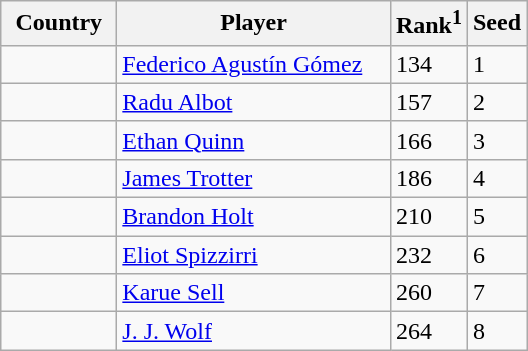<table class="sortable wikitable">
<tr>
<th width="70">Country</th>
<th width="175">Player</th>
<th>Rank<sup>1</sup></th>
<th>Seed</th>
</tr>
<tr>
<td></td>
<td><a href='#'>Federico Agustín Gómez</a></td>
<td>134</td>
<td>1</td>
</tr>
<tr>
<td></td>
<td><a href='#'>Radu Albot</a></td>
<td>157</td>
<td>2</td>
</tr>
<tr>
<td></td>
<td><a href='#'>Ethan Quinn</a></td>
<td>166</td>
<td>3</td>
</tr>
<tr>
<td></td>
<td><a href='#'>James Trotter</a></td>
<td>186</td>
<td>4</td>
</tr>
<tr>
<td></td>
<td><a href='#'>Brandon Holt</a></td>
<td>210</td>
<td>5</td>
</tr>
<tr>
<td></td>
<td><a href='#'>Eliot Spizzirri</a></td>
<td>232</td>
<td>6</td>
</tr>
<tr>
<td></td>
<td><a href='#'>Karue Sell</a></td>
<td>260</td>
<td>7</td>
</tr>
<tr>
<td></td>
<td><a href='#'>J. J. Wolf</a></td>
<td>264</td>
<td>8</td>
</tr>
</table>
